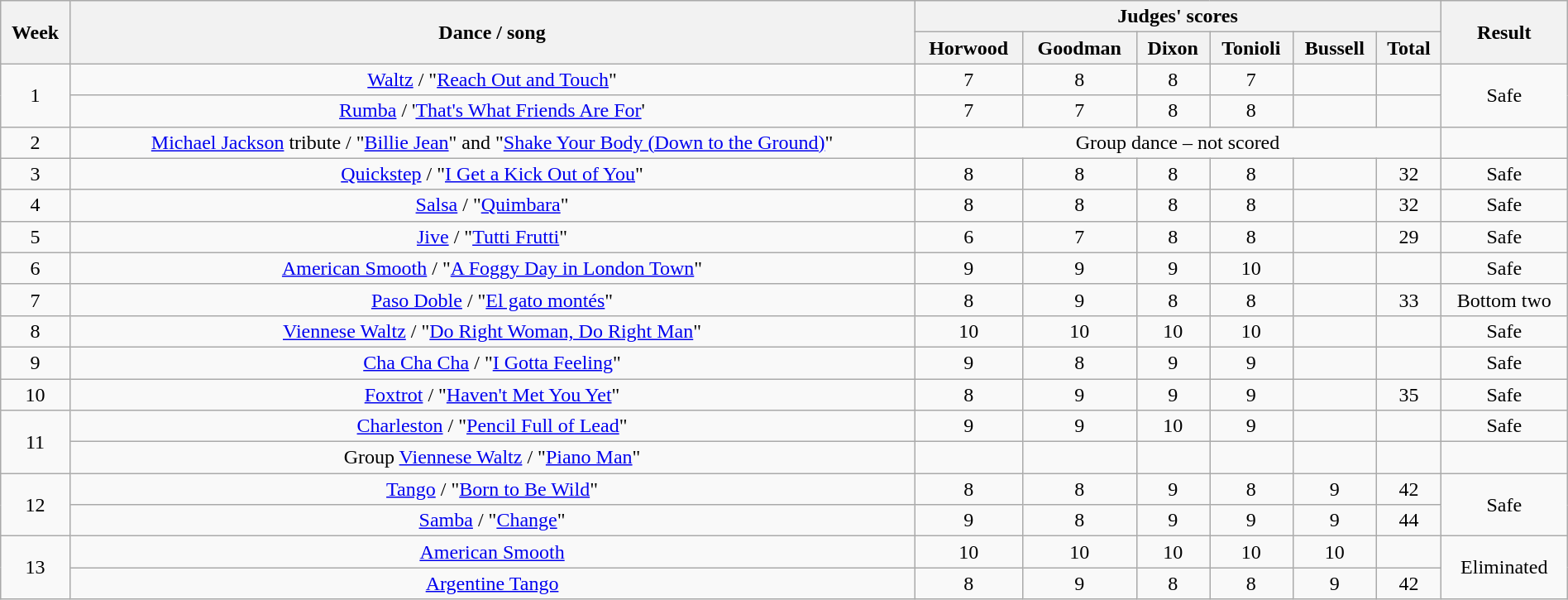<table class="wikitable" style="text-align: center; width: 100%;">
<tr>
<th rowspan="2">Week</th>
<th rowspan="2">Dance / song</th>
<th colspan="6">Judges' scores</th>
<th rowspan="2">Result</th>
</tr>
<tr>
<th>Horwood</th>
<th>Goodman</th>
<th>Dixon</th>
<th>Tonioli</th>
<th>Bussell</th>
<th>Total</th>
</tr>
<tr>
<td rowspan="2">1</td>
<td><a href='#'>Waltz</a> / "<a href='#'>Reach Out and Touch</a>"</td>
<td>7</td>
<td>8</td>
<td>8</td>
<td>7</td>
<td></td>
<td></td>
<td rowspan="2">Safe</td>
</tr>
<tr>
<td><a href='#'>Rumba</a> / '<a href='#'>That's What Friends Are For</a>'</td>
<td>7</td>
<td>7</td>
<td>8</td>
<td>8</td>
<td></td>
<td></td>
</tr>
<tr>
<td>2</td>
<td><a href='#'>Michael Jackson</a> tribute / "<a href='#'>Billie Jean</a>" and "<a href='#'>Shake Your Body (Down to the Ground)</a>"</td>
<td colspan="6">Group dance – not scored</td>
<td></td>
</tr>
<tr>
<td>3</td>
<td><a href='#'>Quickstep</a> / "<a href='#'>I Get a Kick Out of You</a>"</td>
<td>8</td>
<td>8</td>
<td>8</td>
<td>8</td>
<td></td>
<td>32</td>
<td>Safe</td>
</tr>
<tr>
<td>4</td>
<td><a href='#'>Salsa</a> / "<a href='#'>Quimbara</a>"</td>
<td>8</td>
<td>8</td>
<td>8</td>
<td>8</td>
<td></td>
<td>32</td>
<td>Safe</td>
</tr>
<tr>
<td>5</td>
<td><a href='#'>Jive</a> / "<a href='#'>Tutti Frutti</a>"</td>
<td>6</td>
<td>7</td>
<td>8</td>
<td>8</td>
<td></td>
<td>29</td>
<td>Safe</td>
</tr>
<tr>
<td>6</td>
<td><a href='#'>American Smooth</a> / "<a href='#'>A Foggy Day in London Town</a>"</td>
<td>9</td>
<td>9</td>
<td>9</td>
<td>10</td>
<td></td>
<td></td>
<td>Safe</td>
</tr>
<tr>
<td>7</td>
<td><a href='#'>Paso Doble</a> / "<a href='#'>El gato montés</a>"</td>
<td>8</td>
<td>9</td>
<td>8</td>
<td>8</td>
<td></td>
<td>33</td>
<td>Bottom two</td>
</tr>
<tr>
<td>8</td>
<td><a href='#'>Viennese Waltz</a> / "<a href='#'>Do Right Woman, Do Right Man</a>"</td>
<td>10</td>
<td>10</td>
<td>10</td>
<td>10</td>
<td></td>
<td></td>
<td>Safe</td>
</tr>
<tr>
<td>9</td>
<td><a href='#'>Cha Cha Cha</a> / "<a href='#'>I Gotta Feeling</a>"</td>
<td>9</td>
<td>8</td>
<td>9</td>
<td>9</td>
<td></td>
<td></td>
<td>Safe</td>
</tr>
<tr>
<td>10</td>
<td><a href='#'>Foxtrot</a> / "<a href='#'>Haven't Met You Yet</a>"</td>
<td>8</td>
<td>9</td>
<td>9</td>
<td>9</td>
<td></td>
<td>35</td>
<td>Safe</td>
</tr>
<tr>
<td rowspan="2">11</td>
<td><a href='#'>Charleston</a> / "<a href='#'>Pencil Full of Lead</a>"</td>
<td>9</td>
<td>9</td>
<td>10</td>
<td>9</td>
<td></td>
<td></td>
<td>Safe</td>
</tr>
<tr>
<td>Group <a href='#'>Viennese Waltz</a> / "<a href='#'>Piano Man</a>"</td>
<td></td>
<td></td>
<td></td>
<td></td>
<td></td>
<td></td>
<td></td>
</tr>
<tr>
<td rowspan="2">12</td>
<td><a href='#'>Tango</a> / "<a href='#'>Born to Be Wild</a>"</td>
<td>8</td>
<td>8</td>
<td>9</td>
<td>8</td>
<td>9</td>
<td>42</td>
<td rowspan="2">Safe</td>
</tr>
<tr>
<td><a href='#'>Samba</a> / "<a href='#'>Change</a>"</td>
<td>9</td>
<td>8</td>
<td>9</td>
<td>9</td>
<td>9</td>
<td>44</td>
</tr>
<tr>
<td rowspan="2">13</td>
<td><a href='#'>American Smooth</a></td>
<td>10</td>
<td>10</td>
<td>10</td>
<td>10</td>
<td>10</td>
<td></td>
<td rowspan="2">Eliminated</td>
</tr>
<tr>
<td><a href='#'>Argentine Tango</a></td>
<td>8</td>
<td>9</td>
<td>8</td>
<td>8</td>
<td>9</td>
<td>42</td>
</tr>
</table>
